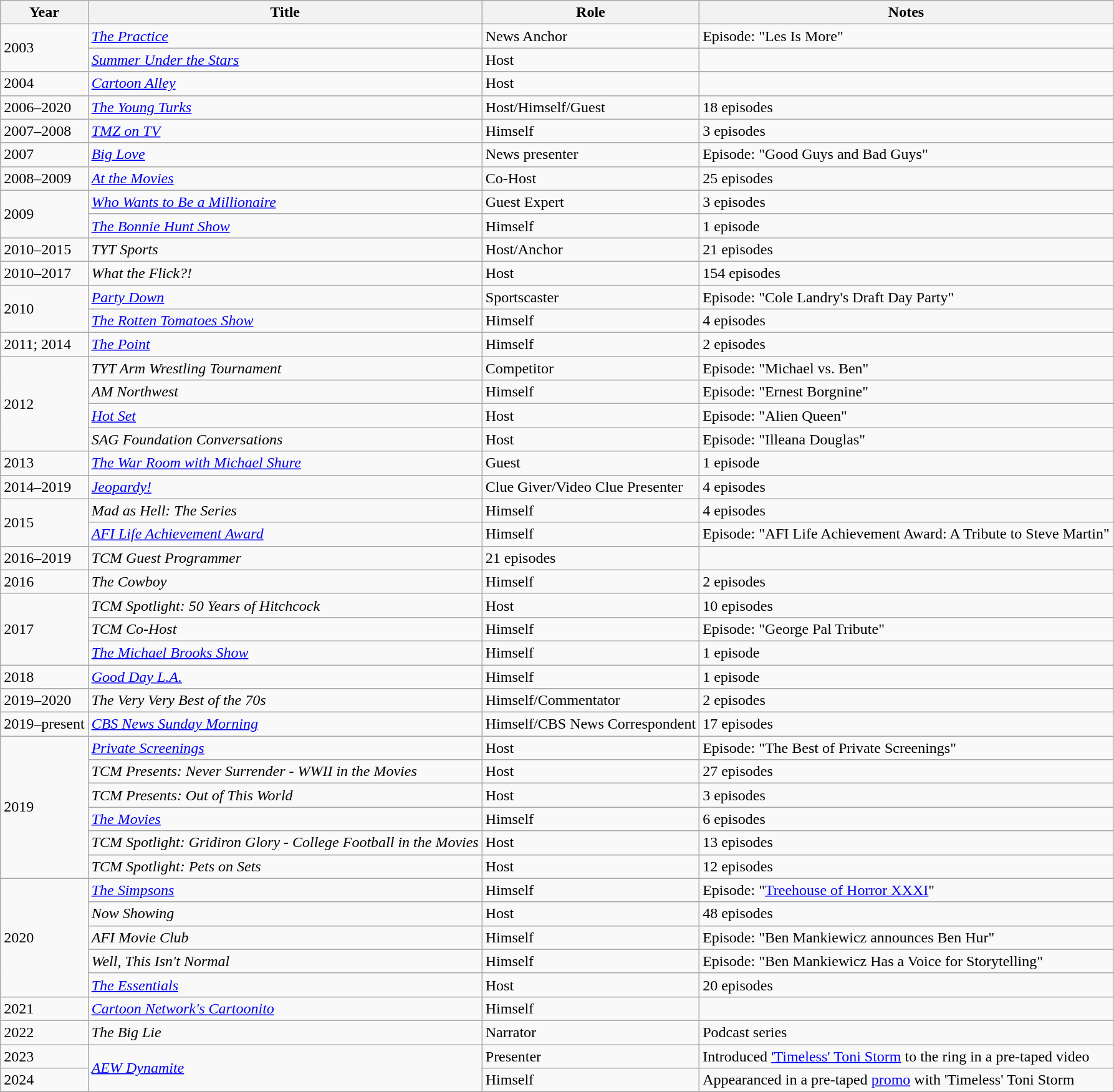<table class="wikitable sortable">
<tr>
<th>Year</th>
<th>Title</th>
<th>Role</th>
<th>Notes</th>
</tr>
<tr>
<td rowspan="2">2003</td>
<td><em><a href='#'>The Practice</a></em></td>
<td>News Anchor</td>
<td>Episode: "Les Is More"</td>
</tr>
<tr>
<td><em><a href='#'>Summer Under the Stars</a></em></td>
<td>Host</td>
<td></td>
</tr>
<tr>
<td>2004</td>
<td><em><a href='#'>Cartoon Alley</a></em></td>
<td>Host</td>
<td></td>
</tr>
<tr>
<td>2006–2020</td>
<td><em><a href='#'>The Young Turks</a></em></td>
<td>Host/Himself/Guest</td>
<td>18 episodes</td>
</tr>
<tr>
<td>2007–2008</td>
<td><em><a href='#'>TMZ on TV</a></em></td>
<td>Himself</td>
<td>3 episodes</td>
</tr>
<tr>
<td>2007</td>
<td><em><a href='#'>Big Love</a></em></td>
<td>News presenter</td>
<td>Episode: "Good Guys and Bad Guys"</td>
</tr>
<tr>
<td>2008–2009</td>
<td><em><a href='#'>At the Movies</a></em></td>
<td>Co-Host</td>
<td>25 episodes</td>
</tr>
<tr>
<td rowspan="2">2009</td>
<td><em><a href='#'>Who Wants to Be a Millionaire</a></em></td>
<td>Guest Expert</td>
<td>3 episodes</td>
</tr>
<tr>
<td><em><a href='#'>The Bonnie Hunt Show</a></em></td>
<td>Himself</td>
<td>1 episode</td>
</tr>
<tr>
<td>2010–2015</td>
<td><em>TYT Sports</em></td>
<td>Host/Anchor</td>
<td>21 episodes</td>
</tr>
<tr>
<td>2010–2017</td>
<td><em>What the Flick?!</em></td>
<td>Host</td>
<td>154 episodes</td>
</tr>
<tr>
<td rowspan="2">2010</td>
<td><em><a href='#'>Party Down</a></em></td>
<td>Sportscaster</td>
<td>Episode: "Cole Landry's Draft Day Party"</td>
</tr>
<tr>
<td><em><a href='#'>The Rotten Tomatoes Show</a></em></td>
<td>Himself</td>
<td>4 episodes</td>
</tr>
<tr>
<td>2011; 2014</td>
<td><em><a href='#'>The Point</a></em></td>
<td>Himself</td>
<td>2 episodes</td>
</tr>
<tr>
<td rowspan="4">2012</td>
<td><em>TYT Arm Wrestling Tournament</em></td>
<td>Competitor</td>
<td>Episode: "Michael vs. Ben"</td>
</tr>
<tr>
<td><em>AM Northwest</em></td>
<td>Himself</td>
<td>Episode: "Ernest Borgnine"</td>
</tr>
<tr>
<td><em><a href='#'>Hot Set</a></em></td>
<td>Host</td>
<td>Episode: "Alien Queen"</td>
</tr>
<tr>
<td><em>SAG Foundation Conversations</em></td>
<td>Host</td>
<td>Episode: "Illeana Douglas"</td>
</tr>
<tr>
<td>2013</td>
<td><em><a href='#'>The War Room with Michael Shure</a></em></td>
<td>Guest</td>
<td>1 episode</td>
</tr>
<tr>
<td>2014–2019</td>
<td><em><a href='#'>Jeopardy!</a></em></td>
<td>Clue Giver/Video Clue Presenter</td>
<td>4 episodes</td>
</tr>
<tr>
<td rowspan="2">2015</td>
<td><em>Mad as Hell: The Series</em></td>
<td>Himself</td>
<td>4 episodes</td>
</tr>
<tr>
<td><em><a href='#'>AFI Life Achievement Award</a></em></td>
<td>Himself</td>
<td>Episode: "AFI Life Achievement Award: A Tribute to Steve Martin"</td>
</tr>
<tr>
<td>2016–2019</td>
<td><em>TCM Guest Programmer</em></td>
<td>21 episodes</td>
</tr>
<tr>
<td>2016</td>
<td><em>The Cowboy</em></td>
<td>Himself</td>
<td>2 episodes</td>
</tr>
<tr>
<td rowspan="3">2017</td>
<td><em>TCM Spotlight: 50 Years of Hitchcock</em></td>
<td>Host</td>
<td>10 episodes</td>
</tr>
<tr>
<td><em>TCM Co-Host</em></td>
<td>Himself</td>
<td>Episode: "George Pal Tribute"</td>
</tr>
<tr>
<td><em><a href='#'>The Michael Brooks Show</a></em></td>
<td>Himself</td>
<td>1 episode</td>
</tr>
<tr>
<td>2018</td>
<td><em><a href='#'>Good Day L.A.</a></em></td>
<td>Himself</td>
<td>1 episode</td>
</tr>
<tr>
<td>2019–2020</td>
<td><em>The Very Very Best of the 70s</em></td>
<td>Himself/Commentator</td>
<td>2 episodes</td>
</tr>
<tr>
<td>2019–present</td>
<td><em><a href='#'>CBS News Sunday Morning</a></em></td>
<td>Himself/CBS News Correspondent</td>
<td>17 episodes</td>
</tr>
<tr>
<td rowspan="6">2019</td>
<td><em><a href='#'>Private Screenings</a></em></td>
<td>Host</td>
<td>Episode: "The Best of Private Screenings"</td>
</tr>
<tr>
<td><em>TCM Presents: Never Surrender - WWII in the Movies</em></td>
<td>Host</td>
<td>27 episodes</td>
</tr>
<tr>
<td><em>TCM Presents: Out of This World</em></td>
<td>Host</td>
<td>3 episodes</td>
</tr>
<tr>
<td><em><a href='#'>The Movies</a></em></td>
<td>Himself</td>
<td>6 episodes</td>
</tr>
<tr>
<td><em>TCM Spotlight: Gridiron Glory - College Football in the Movies</em></td>
<td>Host</td>
<td>13 episodes</td>
</tr>
<tr>
<td><em>TCM Spotlight: Pets on Sets</em></td>
<td>Host</td>
<td>12 episodes</td>
</tr>
<tr>
<td rowspan="5">2020</td>
<td><em><a href='#'>The Simpsons</a></em></td>
<td>Himself</td>
<td>Episode: "<a href='#'>Treehouse of Horror XXXI</a>"</td>
</tr>
<tr>
<td><em>Now Showing</em></td>
<td>Host</td>
<td>48 episodes</td>
</tr>
<tr>
<td><em>AFI Movie Club</em></td>
<td>Himself</td>
<td>Episode: "Ben Mankiewicz announces Ben Hur"</td>
</tr>
<tr>
<td><em>Well, This Isn't Normal</em></td>
<td>Himself</td>
<td>Episode: "Ben Mankiewicz Has a Voice for Storytelling"</td>
</tr>
<tr>
<td><em><a href='#'>The Essentials</a></em></td>
<td>Host</td>
<td>20 episodes</td>
</tr>
<tr>
<td>2021</td>
<td><em><a href='#'>Cartoon Network's Cartoonito</a></em></td>
<td>Himself</td>
<td></td>
</tr>
<tr>
<td>2022</td>
<td><em>The Big Lie</em></td>
<td>Narrator</td>
<td>Podcast series</td>
</tr>
<tr>
<td>2023</td>
<td rowspan="2"><em><a href='#'>AEW Dynamite</a></em></td>
<td>Presenter</td>
<td>Introduced <a href='#'>'Timeless' Toni Storm</a> to the ring in a pre-taped video</td>
</tr>
<tr>
<td>2024</td>
<td>Himself</td>
<td>Appearanced in a pre-taped <a href='#'>promo</a> with 'Timeless' Toni Storm</td>
</tr>
</table>
